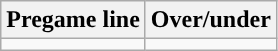<table class="wikitable">
<tr align="center">
<th>Pregame line</th>
<th>Over/under</th>
</tr>
<tr align="center">
<td></td>
<td></td>
</tr>
</table>
